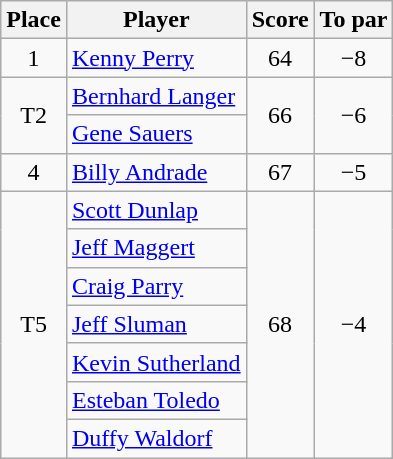<table class="wikitable">
<tr>
<th>Place</th>
<th>Player</th>
<th>Score</th>
<th>To par</th>
</tr>
<tr>
<td align=center>1</td>
<td> <a href='#'>Kenny Perry</a></td>
<td align=center>64</td>
<td align=center>−8</td>
</tr>
<tr>
<td rowspan="2" style="text-align:center;">T2</td>
<td> <a href='#'>Bernhard Langer</a></td>
<td rowspan="2" style="text-align:center;">66</td>
<td rowspan="2" style="text-align:center;">−6</td>
</tr>
<tr>
<td> <a href='#'>Gene Sauers</a></td>
</tr>
<tr>
<td align=center>4</td>
<td> <a href='#'>Billy Andrade</a></td>
<td align=center>67</td>
<td align=center>−5</td>
</tr>
<tr>
<td rowspan="7" style="text-align:center;">T5</td>
<td> <a href='#'>Scott Dunlap</a></td>
<td rowspan="7" style="text-align:center;">68</td>
<td rowspan="7" style="text-align:center;">−4</td>
</tr>
<tr>
<td> <a href='#'>Jeff Maggert</a></td>
</tr>
<tr>
<td> <a href='#'>Craig Parry</a></td>
</tr>
<tr>
<td> <a href='#'>Jeff Sluman</a></td>
</tr>
<tr>
<td> <a href='#'>Kevin Sutherland</a></td>
</tr>
<tr>
<td> <a href='#'>Esteban Toledo</a></td>
</tr>
<tr>
<td> <a href='#'>Duffy Waldorf</a></td>
</tr>
</table>
